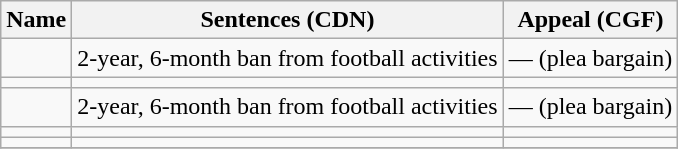<table class="wikitable sortable">
<tr>
<th>Name</th>
<th>Sentences (CDN)</th>
<th>Appeal (CGF)</th>
</tr>
<tr>
<td></td>
<td> 2-year, 6-month ban from football activities</td>
<td>— (plea bargain)</td>
</tr>
<tr>
<td></td>
<td></td>
<td></td>
</tr>
<tr>
<td></td>
<td> 2-year, 6-month ban from football activities</td>
<td>— (plea bargain)</td>
</tr>
<tr>
<td></td>
<td></td>
<td></td>
</tr>
<tr>
<td></td>
<td></td>
<td></td>
</tr>
<tr>
</tr>
</table>
